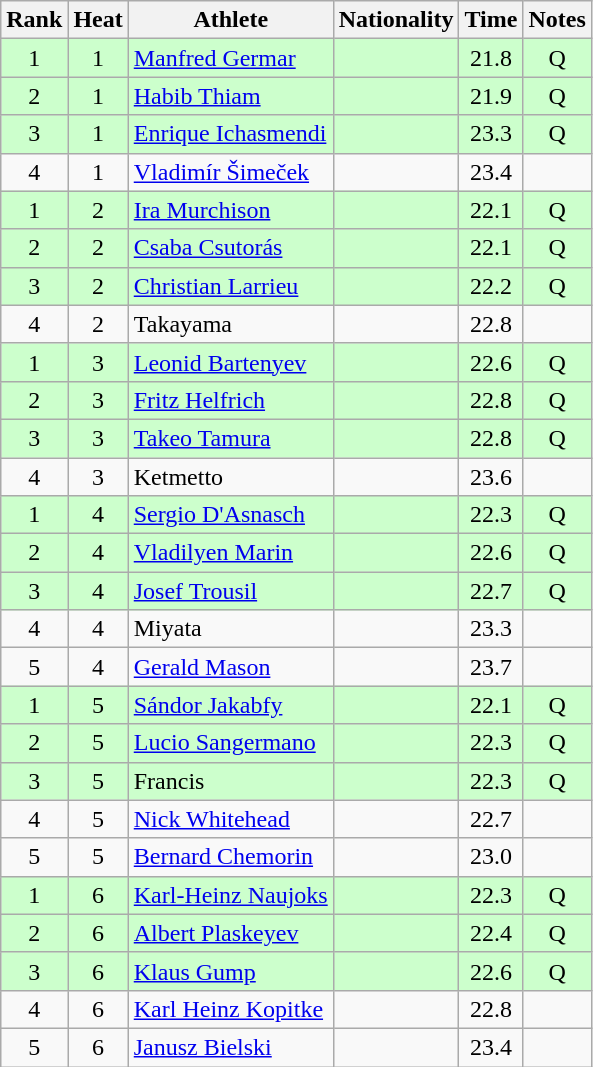<table class="wikitable sortable" style="text-align:center">
<tr>
<th>Rank</th>
<th>Heat</th>
<th>Athlete</th>
<th>Nationality</th>
<th>Time</th>
<th>Notes</th>
</tr>
<tr bgcolor=ccffcc>
<td>1</td>
<td>1</td>
<td align=left><a href='#'>Manfred Germar</a></td>
<td align=left></td>
<td>21.8</td>
<td>Q</td>
</tr>
<tr bgcolor=ccffcc>
<td>2</td>
<td>1</td>
<td align=left><a href='#'>Habib Thiam</a></td>
<td align=left></td>
<td>21.9</td>
<td>Q</td>
</tr>
<tr bgcolor=ccffcc>
<td>3</td>
<td>1</td>
<td align=left><a href='#'>Enrique Ichasmendi</a></td>
<td align=left></td>
<td>23.3</td>
<td>Q</td>
</tr>
<tr>
<td>4</td>
<td>1</td>
<td align=left><a href='#'>Vladimír Šimeček</a></td>
<td align=left></td>
<td>23.4</td>
<td></td>
</tr>
<tr bgcolor=ccffcc>
<td>1</td>
<td>2</td>
<td align=left><a href='#'>Ira Murchison</a></td>
<td align=left></td>
<td>22.1</td>
<td>Q</td>
</tr>
<tr bgcolor=ccffcc>
<td>2</td>
<td>2</td>
<td align=left><a href='#'>Csaba Csutorás</a></td>
<td align=left></td>
<td>22.1</td>
<td>Q</td>
</tr>
<tr bgcolor=ccffcc>
<td>3</td>
<td>2</td>
<td align=left><a href='#'>Christian Larrieu</a></td>
<td align=left></td>
<td>22.2</td>
<td>Q</td>
</tr>
<tr>
<td>4</td>
<td>2</td>
<td align=left>Takayama</td>
<td align=left></td>
<td>22.8</td>
<td></td>
</tr>
<tr bgcolor=ccffcc>
<td>1</td>
<td>3</td>
<td align=left><a href='#'>Leonid Bartenyev</a></td>
<td align=left></td>
<td>22.6</td>
<td>Q</td>
</tr>
<tr bgcolor=ccffcc>
<td>2</td>
<td>3</td>
<td align=left><a href='#'>Fritz Helfrich</a></td>
<td align=left></td>
<td>22.8</td>
<td>Q</td>
</tr>
<tr bgcolor=ccffcc>
<td>3</td>
<td>3</td>
<td align=left><a href='#'>Takeo Tamura</a></td>
<td align=left></td>
<td>22.8</td>
<td>Q</td>
</tr>
<tr>
<td>4</td>
<td>3</td>
<td align=left>Ketmetto</td>
<td align=left></td>
<td>23.6</td>
<td></td>
</tr>
<tr bgcolor=ccffcc>
<td>1</td>
<td>4</td>
<td align=left><a href='#'>Sergio D'Asnasch</a></td>
<td align=left></td>
<td>22.3</td>
<td>Q</td>
</tr>
<tr bgcolor=ccffcc>
<td>2</td>
<td>4</td>
<td align=left><a href='#'>Vladilyen Marin</a></td>
<td align=left></td>
<td>22.6</td>
<td>Q</td>
</tr>
<tr bgcolor=ccffcc>
<td>3</td>
<td>4</td>
<td align=left><a href='#'>Josef Trousil</a></td>
<td align=left></td>
<td>22.7</td>
<td>Q</td>
</tr>
<tr>
<td>4</td>
<td>4</td>
<td align=left>Miyata</td>
<td align=left></td>
<td>23.3</td>
<td></td>
</tr>
<tr>
<td>5</td>
<td>4</td>
<td align=left><a href='#'>Gerald Mason</a></td>
<td align=left></td>
<td>23.7</td>
<td></td>
</tr>
<tr bgcolor=ccffcc>
<td>1</td>
<td>5</td>
<td align=left><a href='#'>Sándor Jakabfy</a></td>
<td align=left></td>
<td>22.1</td>
<td>Q</td>
</tr>
<tr bgcolor=ccffcc>
<td>2</td>
<td>5</td>
<td align=left><a href='#'>Lucio Sangermano</a></td>
<td align=left></td>
<td>22.3</td>
<td>Q</td>
</tr>
<tr bgcolor=ccffcc>
<td>3</td>
<td>5</td>
<td align=left>Francis</td>
<td align=left></td>
<td>22.3</td>
<td>Q</td>
</tr>
<tr>
<td>4</td>
<td>5</td>
<td align=left><a href='#'>Nick Whitehead</a></td>
<td align=left></td>
<td>22.7</td>
<td></td>
</tr>
<tr>
<td>5</td>
<td>5</td>
<td align=left><a href='#'>Bernard Chemorin</a></td>
<td align=left></td>
<td>23.0</td>
<td></td>
</tr>
<tr bgcolor=ccffcc>
<td>1</td>
<td>6</td>
<td align=left><a href='#'>Karl-Heinz Naujoks</a></td>
<td align=left></td>
<td>22.3</td>
<td>Q</td>
</tr>
<tr bgcolor=ccffcc>
<td>2</td>
<td>6</td>
<td align=left><a href='#'>Albert Plaskeyev</a></td>
<td align=left></td>
<td>22.4</td>
<td>Q</td>
</tr>
<tr bgcolor=ccffcc>
<td>3</td>
<td>6</td>
<td align=left><a href='#'>Klaus Gump</a></td>
<td align=left></td>
<td>22.6</td>
<td>Q</td>
</tr>
<tr>
<td>4</td>
<td>6</td>
<td align=left><a href='#'>Karl Heinz Kopitke</a></td>
<td align=left></td>
<td>22.8</td>
<td></td>
</tr>
<tr>
<td>5</td>
<td>6</td>
<td align=left><a href='#'>Janusz Bielski</a></td>
<td align=left></td>
<td>23.4</td>
<td></td>
</tr>
</table>
